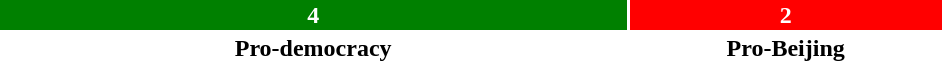<table style="width:50%; text-align:center;">
<tr style="color:white;">
<td style="background:green; width:66.7%;"><strong>4</strong></td>
<td style="background:red; width:33.3%;"><strong>2</strong></td>
</tr>
<tr>
<td><span><strong>Pro-democracy</strong></span></td>
<td><span><strong>Pro-Beijing</strong></span></td>
</tr>
</table>
